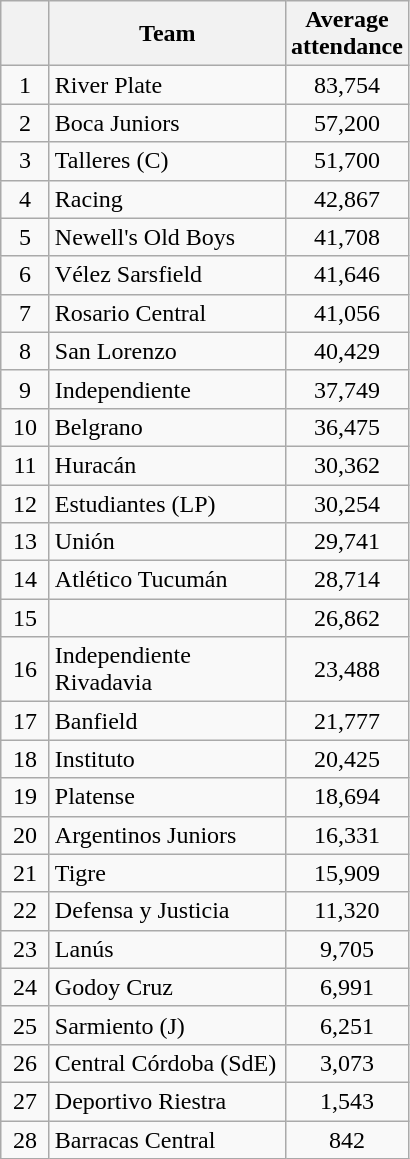<table class="wikitable sortable" style="text-align: center;">
<tr>
<th width=25></th>
<th width=150>Team</th>
<th>Average<br>attendance</th>
</tr>
<tr>
<td>1</td>
<td align="left">River Plate</td>
<td>83,754</td>
</tr>
<tr>
<td>2</td>
<td align="left">Boca Juniors</td>
<td>57,200</td>
</tr>
<tr>
<td>3</td>
<td align="left">Talleres (C)</td>
<td>51,700</td>
</tr>
<tr>
<td>4</td>
<td align="left">Racing</td>
<td>42,867</td>
</tr>
<tr>
<td>5</td>
<td align="left">Newell's Old Boys</td>
<td>41,708</td>
</tr>
<tr>
<td>6</td>
<td align="left">Vélez Sarsfield</td>
<td>41,646</td>
</tr>
<tr>
<td>7</td>
<td align="left">Rosario Central</td>
<td>41,056</td>
</tr>
<tr>
<td>8</td>
<td align="left">San Lorenzo</td>
<td>40,429</td>
</tr>
<tr>
<td>9</td>
<td align="left">Independiente</td>
<td>37,749</td>
</tr>
<tr>
<td>10</td>
<td align="left">Belgrano</td>
<td>36,475</td>
</tr>
<tr>
<td>11</td>
<td align="left">Huracán</td>
<td>30,362</td>
</tr>
<tr>
<td>12</td>
<td align="left">Estudiantes (LP)</td>
<td>30,254</td>
</tr>
<tr>
<td>13</td>
<td align="left">Unión</td>
<td>29,741</td>
</tr>
<tr>
<td>14</td>
<td align="left">Atlético Tucumán</td>
<td>28,714</td>
</tr>
<tr>
<td>15</td>
<td align="left"></td>
<td>26,862</td>
</tr>
<tr>
<td>16</td>
<td align="left">Independiente Rivadavia</td>
<td>23,488</td>
</tr>
<tr>
<td>17</td>
<td align="left">Banfield</td>
<td>21,777</td>
</tr>
<tr>
<td>18</td>
<td align="left">Instituto</td>
<td>20,425</td>
</tr>
<tr>
<td>19</td>
<td align="left">Platense</td>
<td>18,694</td>
</tr>
<tr>
<td>20</td>
<td align="left">Argentinos Juniors</td>
<td>16,331</td>
</tr>
<tr>
<td>21</td>
<td align="left">Tigre</td>
<td>15,909</td>
</tr>
<tr>
<td>22</td>
<td align="left">Defensa y Justicia</td>
<td>11,320</td>
</tr>
<tr>
<td>23</td>
<td align="left">Lanús</td>
<td>9,705</td>
</tr>
<tr>
<td>24</td>
<td align="left">Godoy Cruz</td>
<td>6,991</td>
</tr>
<tr>
<td>25</td>
<td align="left">Sarmiento (J)</td>
<td>6,251</td>
</tr>
<tr>
<td>26</td>
<td align="left">Central Córdoba (SdE)</td>
<td>3,073</td>
</tr>
<tr>
<td>27</td>
<td align="left">Deportivo Riestra</td>
<td>1,543</td>
</tr>
<tr>
<td>28</td>
<td align="left">Barracas Central</td>
<td>842</td>
</tr>
</table>
